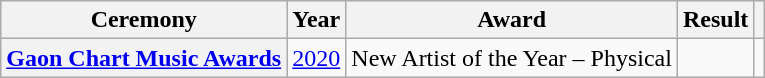<table class="wikitable sortable plainrowheaders" style="text-align:center">
<tr>
<th scope="col">Ceremony</th>
<th scope="col">Year</th>
<th scope="col">Award</th>
<th scope="col">Result</th>
<th scope="col" class="unsortable"></th>
</tr>
<tr>
<th scope="row"><a href='#'>Gaon Chart Music Awards</a></th>
<td><a href='#'>2020</a></td>
<td>New Artist of the Year – Physical</td>
<td></td>
<td></td>
</tr>
</table>
